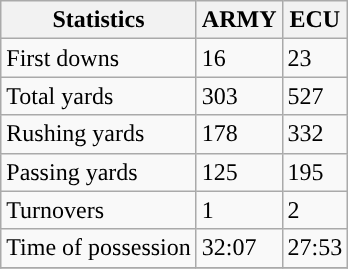<table class="wikitable" style="float: left;">
<tr>
<th>Statistics</th>
<th>ARMY</th>
<th>ECU</th>
</tr>
<tr>
<td>First downs</td>
<td>16</td>
<td>23</td>
</tr>
<tr>
<td>Total yards</td>
<td>303</td>
<td>527</td>
</tr>
<tr>
<td>Rushing yards</td>
<td>178</td>
<td>332</td>
</tr>
<tr>
<td>Passing yards</td>
<td>125</td>
<td>195</td>
</tr>
<tr>
<td>Turnovers</td>
<td>1</td>
<td>2</td>
</tr>
<tr>
<td>Time of possession</td>
<td>32:07</td>
<td>27:53</td>
</tr>
<tr>
</tr>
</table>
